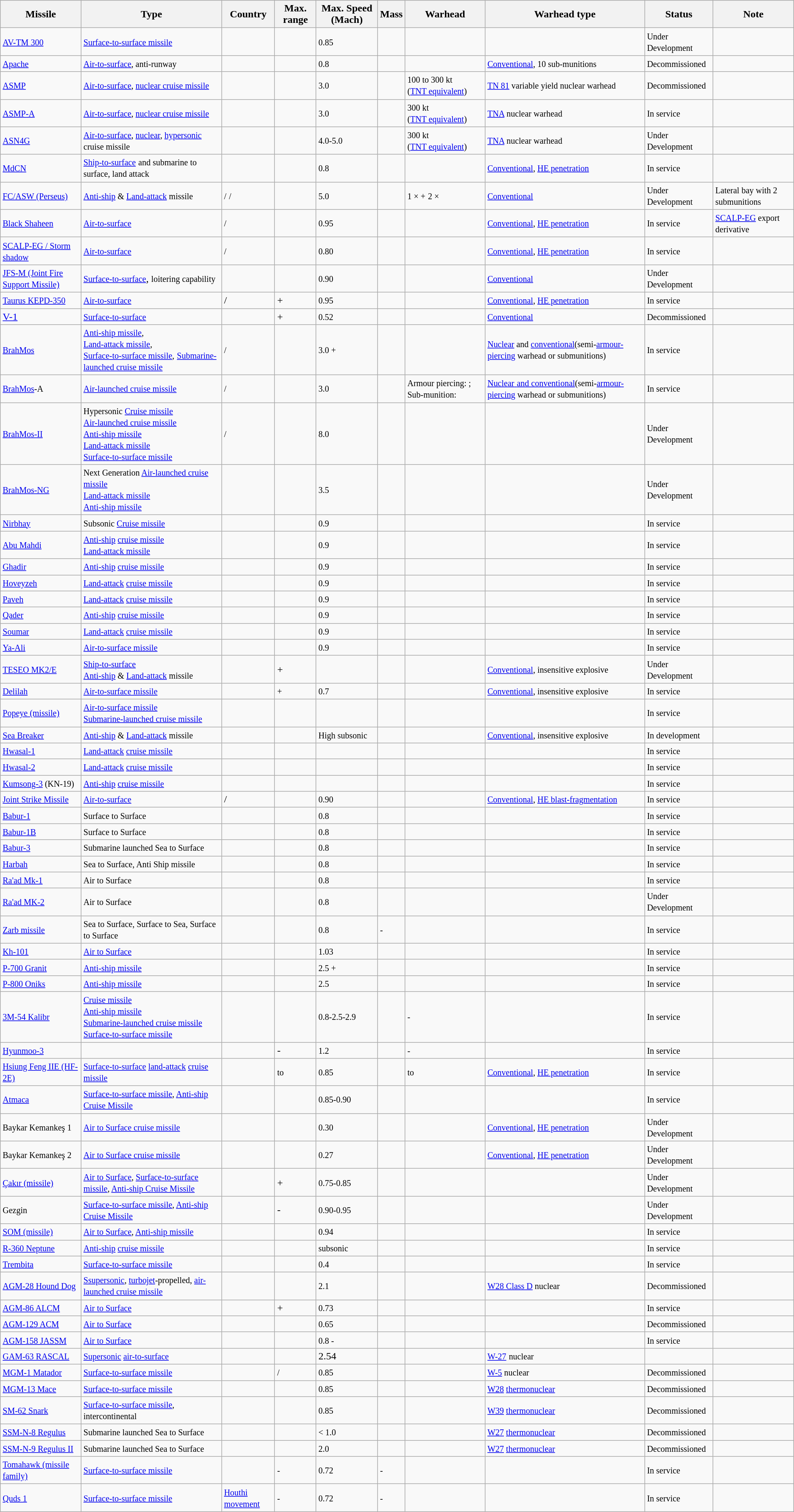<table class="wikitable sortable">
<tr>
<th>Missile</th>
<th>Type</th>
<th>Country</th>
<th data-sort-type="number">Max. range</th>
<th data-sort-type="number">Max. Speed (Mach)</th>
<th data-sort-type="number">Mass</th>
<th data-sort-type="number">Warhead</th>
<th>Warhead type</th>
<th>Status</th>
<th>Note</th>
</tr>
<tr>
<td><a href='#'><small>AV-TM 300</small></a></td>
<td><a href='#'><small>Surface-to-surface missile</small></a></td>
<td><small></small></td>
<td><small></small></td>
<td><small>0.85</small></td>
<td><small></small></td>
<td><small></small></td>
<td></td>
<td><small>Under Development</small></td>
<td></td>
</tr>
<tr>
<td><a href='#'><small>Apache</small></a></td>
<td><small><a href='#'>Air-to-surface</a>, anti-runway</small></td>
<td><small></small></td>
<td><small></small></td>
<td><small>0.8</small></td>
<td><small></small></td>
<td><small></small></td>
<td><small><a href='#'>Conventional</a>, 10 sub-munitions</small></td>
<td><small>Decommissioned</small></td>
<td></td>
</tr>
<tr>
<td><a href='#'><small>ASMP</small></a></td>
<td><small><a href='#'>Air-to-surface</a>, <a href='#'>nuclear cruise missile</a></small></td>
<td><small></small></td>
<td><small></small></td>
<td><small>3.0</small></td>
<td><small></small></td>
<td><small>100 to 300 kt</small><br><small>(<a href='#'>TNT equivalent</a>)</small></td>
<td><small><a href='#'>TN 81</a> variable yield nuclear warhead</small></td>
<td><small>Decommissioned</small></td>
<td></td>
</tr>
<tr>
<td><a href='#'><small>ASMP-A</small></a></td>
<td><small><a href='#'>Air-to-surface</a>, <a href='#'>nuclear cruise missile</a></small></td>
<td><small></small></td>
<td><small></small></td>
<td><small>3.0</small></td>
<td><small></small></td>
<td><small>300 kt</small><br><small>(<a href='#'>TNT equivalent</a>)</small></td>
<td><small><a href='#'>TNA</a> nuclear warhead</small></td>
<td><small>In service</small></td>
<td></td>
</tr>
<tr>
<td><small><a href='#'>ASN4G</a></small></td>
<td><small><a href='#'>Air-to-surface</a>, <a href='#'>nuclear</a>, <a href='#'>hypersonic</a> cruise missile</small></td>
<td><small></small></td>
<td></td>
<td><small>4.0-5.0</small></td>
<td></td>
<td><small>300 kt</small><br><small>(<a href='#'>TNT equivalent</a>)</small></td>
<td><small><a href='#'>TNA</a> nuclear warhead</small></td>
<td><small>Under Development</small></td>
<td><small></small></td>
</tr>
<tr>
<td><a href='#'><small>MdCN</small></a></td>
<td><a href='#'><small>Ship-to-surface</small></a> <small>and submarine to surface, land attack</small></td>
<td><small></small></td>
<td><small></small></td>
<td><small>0.8</small></td>
<td><small></small></td>
<td><small></small></td>
<td><small><a href='#'>Conventional</a>, <a href='#'>HE penetration</a></small></td>
<td><small>In service</small></td>
<td></td>
</tr>
<tr>
<td><a href='#'><small>FC/ASW (Perseus)</small></a></td>
<td><small><a href='#'>Anti-ship</a> & <a href='#'>Land-attack</a> missile</small></td>
<td><small> /</small> <small></small> <small>/</small>  <small></small></td>
<td><small></small></td>
<td><small>5.0</small></td>
<td><small></small></td>
<td><small>1 ×  +</small> <small>2 × </small></td>
<td><a href='#'><small>Conventional</small></a></td>
<td><small>Under Development</small></td>
<td><small>Lateral bay with 2 submunitions</small></td>
</tr>
<tr>
<td><a href='#'><small>Black Shaheen</small></a></td>
<td><a href='#'><small>Air-to-surface</small></a></td>
<td><small> /</small><small></small></td>
<td><small></small></td>
<td><small>0.95</small></td>
<td><small></small></td>
<td><small></small></td>
<td><small><a href='#'>Conventional</a>, <a href='#'>HE penetration</a></small></td>
<td><small>In service</small></td>
<td><small><a href='#'>SCALP-EG</a> export derivative</small> </td>
</tr>
<tr>
<td><a href='#'><small>SCALP-EG / Storm shadow</small></a></td>
<td><a href='#'><small>Air-to-surface</small></a></td>
<td><small> / </small></td>
<td><small></small></td>
<td><small>0.80</small></td>
<td><small></small></td>
<td><small></small></td>
<td><small><a href='#'>Conventional</a>, <a href='#'>HE penetration</a></small></td>
<td><small>In service</small></td>
<td><small></small></td>
</tr>
<tr>
<td><a href='#'><small>JFS-M (Joint Fire Support Missile)</small></a></td>
<td><a href='#'><small>Surface-to-surface</small></a>, <small>loitering capability</small></td>
<td><small></small></td>
<td><small></small></td>
<td><small>0.90</small></td>
<td></td>
<td></td>
<td><small><a href='#'>Conventional</a></small></td>
<td><small>Under Development</small></td>
<td></td>
</tr>
<tr>
<td><a href='#'><small>Taurus KEPD-350</small></a></td>
<td><a href='#'><small>Air-to-surface</small></a></td>
<td><small></small> / <small></small></td>
<td><small></small> +</td>
<td><small>0.95</small></td>
<td><small></small></td>
<td><small></small></td>
<td><small><a href='#'>Conventional</a>, <a href='#'>HE penetration</a></small></td>
<td><small>In service</small></td>
<td><small></small></td>
</tr>
<tr>
<td><a href='#'>V-1</a></td>
<td><a href='#'><small>Surface-to-surface</small></a></td>
<td><small></small></td>
<td><small></small> +</td>
<td><small>0.52</small></td>
<td><small></small></td>
<td><small></small></td>
<td><small><a href='#'>Conventional</a></small></td>
<td><small>Decommissioned</small></td>
<td></td>
</tr>
<tr>
<td><small><a href='#'>BrahMos</a></small></td>
<td><small><a href='#'>Anti-ship missile</a>, <br><a href='#'>Land-attack missile</a>, <br><a href='#'>Surface-to-surface missile</a>,</small> <small><a href='#'>Submarine-launched cruise missile</a></small></td>
<td><small> / </small></td>
<td><small></small></td>
<td><small>3.0 +</small></td>
<td><small></small></td>
<td><small></small><small></small></td>
<td><small><a href='#'>Nuclear</a> and <a href='#'>conventional</a>(semi-<a href='#'>armour-piercing</a> warhead or submunitions)</small></td>
<td><small>In service</small></td>
<td></td>
</tr>
<tr>
<td><small><a href='#'>BrahMos</a>-A</small></td>
<td><small><a href='#'>Air-launched cruise missile</a></small></td>
<td><small> / </small></td>
<td><small></small></td>
<td><small>3.0</small></td>
<td><small></small></td>
<td><small>Armour piercing: ; Sub-munition: </small></td>
<td><a href='#'><small>Nuclear</small> <small>and conventional</small></a><small>(semi-<a href='#'>armour-piercing</a> warhead or submunitions)</small></td>
<td><small>In service</small></td>
<td></td>
</tr>
<tr>
<td><small><a href='#'>BrahMos-II</a></small></td>
<td><small>Hypersonic <a href='#'>Cruise missile</a><br><a href='#'>Air-launched cruise missile</a><br><a href='#'>Anti-ship missile</a><br><a href='#'>Land-attack missile</a><br><a href='#'>Surface-to-surface missile</a></small></td>
<td><small> / </small></td>
<td><small></small></td>
<td><small>8.0</small></td>
<td></td>
<td></td>
<td></td>
<td><small>Under Development</small></td>
<td></td>
</tr>
<tr>
<td><small><a href='#'>BrahMos-NG</a></small></td>
<td><small>Next Generation <a href='#'>Air-launched cruise missile</a><br><a href='#'>Land-attack missile</a><br><a href='#'>Anti-ship missile</a></small></td>
<td><small></small></td>
<td><small></small></td>
<td><small>3.5</small></td>
<td></td>
<td></td>
<td></td>
<td><small>Under Development</small></td>
<td></td>
</tr>
<tr>
<td><small><a href='#'>Nirbhay</a></small></td>
<td><small>Subsonic <a href='#'>Cruise missile</a></small></td>
<td><small></small></td>
<td><small></small></td>
<td><small>0.9</small></td>
<td><small></small></td>
<td><small></small></td>
<td></td>
<td><small>In service</small></td>
<td></td>
</tr>
<tr>
<td><a href='#'><small>Abu Mahdi</small></a></td>
<td><small><a href='#'>Anti-ship</a> <a href='#'>cruise missile</a><br><a href='#'>Land-attack missile</a></small></td>
<td><small></small></td>
<td><small></small></td>
<td><small>0.9</small></td>
<td></td>
<td></td>
<td></td>
<td><small>In service</small></td>
<td></td>
</tr>
<tr>
<td><a href='#'><small>Ghadir</small></a></td>
<td><small><a href='#'>Anti-ship</a> <a href='#'>cruise missile</a></small></td>
<td><small></small></td>
<td><small></small></td>
<td><small>0.9</small></td>
<td></td>
<td></td>
<td></td>
<td><small>In service</small></td>
<td></td>
</tr>
<tr>
<td><a href='#'><small>Hoveyzeh</small></a></td>
<td><small><a href='#'>Land-attack</a> <a href='#'>cruise missile</a></small></td>
<td><small></small></td>
<td><small></small></td>
<td><small>0.9</small></td>
<td></td>
<td></td>
<td></td>
<td><small>In service</small></td>
<td></td>
</tr>
<tr>
<td><a href='#'><small>Paveh</small></a></td>
<td><small><a href='#'>Land-attack</a> <a href='#'>cruise missile</a></small></td>
<td><small></small></td>
<td><small></small></td>
<td><small>0.9</small></td>
<td></td>
<td></td>
<td></td>
<td><small>In service</small></td>
<td></td>
</tr>
<tr>
<td><a href='#'><small>Qader</small></a></td>
<td><small><a href='#'>Anti-ship</a> <a href='#'>cruise missile</a></small></td>
<td><small></small></td>
<td><small></small></td>
<td><small>0.9</small></td>
<td></td>
<td><small></small></td>
<td></td>
<td><small>In service</small></td>
<td></td>
</tr>
<tr>
<td><a href='#'><small>Soumar</small></a></td>
<td><small><a href='#'>Land-attack</a> <a href='#'>cruise missile</a></small></td>
<td><small></small></td>
<td><small></small></td>
<td><small>0.9</small></td>
<td></td>
<td></td>
<td></td>
<td><small>In service</small></td>
<td></td>
</tr>
<tr>
<td><a href='#'><small>Ya-Ali</small></a></td>
<td><a href='#'><small>Air-to-surface missile</small></a></td>
<td><small></small></td>
<td><small></small></td>
<td><small>0.9</small></td>
<td></td>
<td></td>
<td></td>
<td><small>In service</small></td>
<td></td>
</tr>
<tr>
<td><a href='#'><small>TESEO MK2/E</small></a></td>
<td><a href='#'><small>Ship-to-surface</small></a><br><small><a href='#'>Anti-ship</a> & <a href='#'>Land-attack</a> missile</small></td>
<td><small></small></td>
<td><small></small> +</td>
<td></td>
<td><small></small></td>
<td><small></small></td>
<td><a href='#'><small>Conventional</small></a><small>, insensitive explosive</small></td>
<td><small>Under Development</small></td>
<td><small></small></td>
</tr>
<tr>
<td><small><a href='#'>Delilah</a></small></td>
<td><a href='#'><small>Air-to-surface missile</small></a></td>
<td><small></small></td>
<td><small> +</small></td>
<td><small>0.7</small></td>
<td><small></small></td>
<td><small></small></td>
<td><a href='#'><small>Conventional</small></a><small>, insensitive explosive</small></td>
<td><small>In service</small></td>
<td></td>
</tr>
<tr>
<td><a href='#'><small>Popeye (missile)</small></a></td>
<td><small><a href='#'>Air-to-surface missile</a><br><a href='#'>Submarine-launched cruise missile</a></small></td>
<td><small></small></td>
<td><small></small></td>
<td></td>
<td></td>
<td><small></small></td>
<td></td>
<td><small>In service</small></td>
<td></td>
</tr>
<tr>
<td><a href='#'><small>Sea Breaker</small></a></td>
<td><small><a href='#'>Anti-ship</a> & <a href='#'>Land-attack</a> missile</small></td>
<td><small></small></td>
<td><small></small></td>
<td><small>High subsonic</small></td>
<td><small></small></td>
<td><small></small></td>
<td><a href='#'><small>Conventional</small></a><small>, insensitive explosive</small></td>
<td><small>In development</small></td>
<td></td>
</tr>
<tr>
<td><small><a href='#'>Hwasal-1</a></small></td>
<td><small><a href='#'>Land-attack</a> <a href='#'>cruise missile</a></small></td>
<td><small></small></td>
<td><small></small></td>
<td></td>
<td></td>
<td></td>
<td></td>
<td><small>In service</small></td>
<td></td>
</tr>
<tr>
<td><small><a href='#'>Hwasal-2</a></small></td>
<td><small><a href='#'>Land-attack</a> <a href='#'>cruise missile</a></small></td>
<td><small></small></td>
<td><small></small></td>
<td></td>
<td></td>
<td></td>
<td></td>
<td><small>In service</small></td>
<td></td>
</tr>
<tr>
<td><small><a href='#'>Kumsong-3</a> (KN-19)</small></td>
<td><small><a href='#'>Anti-ship</a> <a href='#'>cruise missile</a></small></td>
<td><small></small></td>
<td><small></small></td>
<td></td>
<td></td>
<td></td>
<td></td>
<td><small>In service</small></td>
<td></td>
</tr>
<tr>
<td><a href='#'><small>Joint Strike Missile</small></a></td>
<td><a href='#'><small>Air-to-surface</small></a></td>
<td><small></small> / <small></small></td>
<td><small></small></td>
<td><small>0.90</small></td>
<td><small></small></td>
<td><small></small></td>
<td><a href='#'><small>Conventional</small></a><small>, <a href='#'>HE blast-fragmentation</a></small></td>
<td><small>In service</small></td>
<td></td>
</tr>
<tr>
<td><small><a href='#'>Babur-1</a></small></td>
<td><small>Surface to Surface</small></td>
<td><small></small></td>
<td><small></small></td>
<td><small>0.8</small></td>
<td><small></small></td>
<td><small></small></td>
<td></td>
<td><small>In service</small></td>
<td></td>
</tr>
<tr>
<td><small><a href='#'>Babur-1B</a></small></td>
<td><small>Surface to Surface</small></td>
<td><small></small></td>
<td><small></small></td>
<td><small>0.8</small></td>
<td><small></small></td>
<td><small></small></td>
<td></td>
<td><small>In service</small></td>
<td></td>
</tr>
<tr>
<td><small><a href='#'>Babur-3</a></small></td>
<td><small>Submarine launched Sea to Surface</small></td>
<td><small></small></td>
<td><small></small></td>
<td><small>0.8</small></td>
<td><small></small></td>
<td><small></small></td>
<td></td>
<td><small>In service</small></td>
<td></td>
</tr>
<tr>
<td><small><a href='#'>Harbah</a></small></td>
<td><small>Sea to Surface, Anti Ship missile</small></td>
<td><small></small></td>
<td><small></small></td>
<td><small>0.8</small></td>
<td><small></small></td>
<td><small></small></td>
<td></td>
<td><small>In service</small></td>
<td></td>
</tr>
<tr>
<td><small><a href='#'>Ra'ad Mk-1</a></small></td>
<td><small>Air to Surface</small></td>
<td><small></small></td>
<td><small></small></td>
<td><small>0.8</small></td>
<td><small></small></td>
<td><small></small></td>
<td></td>
<td><small>In service</small></td>
<td></td>
</tr>
<tr>
<td><small><a href='#'>Ra'ad MK-2</a></small></td>
<td><small>Air to Surface</small></td>
<td><small></small></td>
<td><small></small></td>
<td><small>0.8</small></td>
<td><small></small></td>
<td><small></small></td>
<td></td>
<td><small>Under Development</small></td>
<td></td>
</tr>
<tr>
<td><small><a href='#'>Zarb missile</a></small></td>
<td><small>Sea to Surface, Surface to Sea, Surface to Surface</small></td>
<td><small></small></td>
<td><small></small></td>
<td><small>0.8</small></td>
<td><small>-</small></td>
<td><small></small></td>
<td></td>
<td><small>In service</small></td>
<td></td>
</tr>
<tr>
<td><small><a href='#'>Kh-101</a></small></td>
<td><a href='#'><small>Air to Surface</small></a></td>
<td><small></small></td>
<td><small></small></td>
<td><small>1.03</small></td>
<td><small></small></td>
<td><small></small></td>
<td></td>
<td><small>In service</small></td>
<td></td>
</tr>
<tr>
<td><a href='#'><small>P-700 Granit</small></a></td>
<td><a href='#'><small>Anti-ship missile</small></a></td>
<td><small></small></td>
<td><small></small></td>
<td><small>2.5 +</small></td>
<td><small></small></td>
<td><small></small></td>
<td></td>
<td><small>In service</small></td>
<td></td>
</tr>
<tr>
<td><a href='#'><small>P-800 Oniks</small></a></td>
<td><a href='#'><small>Anti-ship missile</small></a></td>
<td><small></small></td>
<td><small></small></td>
<td><small>2.5</small></td>
<td><small></small></td>
<td><small></small></td>
<td></td>
<td><small>In service</small></td>
<td></td>
</tr>
<tr>
<td><a href='#'><small>3M-54 Kalibr</small></a></td>
<td><small><a href='#'>Cruise missile</a><br><a href='#'>Anti-ship missile</a><br><a href='#'>Submarine-launched cruise missile</a><br><a href='#'>Surface-to-surface missile</a></small></td>
<td><small></small></td>
<td><small></small></td>
<td><small>0.8-2.5-2.9</small></td>
<td></td>
<td><small> - </small></td>
<td></td>
<td><small>In service</small></td>
<td></td>
</tr>
<tr>
<td><small><a href='#'>Hyunmoo-3</a></small></td>
<td></td>
<td><small></small></td>
<td><small></small> - <small></small></td>
<td><small>1.2</small></td>
<td><small></small></td>
<td><small> - </small></td>
<td></td>
<td><small>In service</small></td>
<td></td>
</tr>
<tr>
<td><a href='#'><small>Hsiung Feng IIE (HF-2E)</small></a></td>
<td><small><a href='#'>Surface-to-surface</a> <a href='#'>land-attack</a> <a href='#'>cruise missile</a></small></td>
<td><small></small></td>
<td><small> to</small><small></small></td>
<td><small>0.85</small></td>
<td><small></small></td>
<td><small> to </small></td>
<td><small><a href='#'>Conventional</a>, <a href='#'>HE penetration</a></small></td>
<td><small>In service</small></td>
<td></td>
</tr>
<tr>
<td><small><a href='#'>Atmaca</a></small></td>
<td><small><a href='#'>Surface-to-surface missile</a>, <a href='#'>Anti-ship Cruise Missile</a></small></td>
<td><small></small></td>
<td><small></small></td>
<td><small>0.85-0.90</small></td>
<td><small></small></td>
<td><small></small></td>
<td></td>
<td><small>In service</small></td>
<td></td>
</tr>
<tr>
<td><small>Baykar Kemankeş 1</small></td>
<td><small><a href='#'>Air to Surface cruise missile</a></small></td>
<td><small></small></td>
<td><small></small></td>
<td><small>0.30</small></td>
<td><small></small></td>
<td><small></small></td>
<td><small><a href='#'>Conventional</a>, <a href='#'>HE penetration</a></small></td>
<td><small>Under Development</small></td>
<td></td>
</tr>
<tr>
<td><small>Baykar Kemankeş 2</small></td>
<td><small><a href='#'>Air to Surface cruise missile</a></small></td>
<td><small></small></td>
<td><small></small></td>
<td><small>0.27</small></td>
<td><small></small></td>
<td><small></small></td>
<td><small><a href='#'>Conventional</a>, <a href='#'>HE penetration</a></small></td>
<td><small>Under Development</small></td>
<td></td>
</tr>
<tr>
<td><a href='#'><small>Çakır (missile)</small></a></td>
<td><small><a href='#'>Air to Surface</a>, <a href='#'>Surface-to-surface missile</a>, <a href='#'>Anti-ship Cruise Missile</a></small></td>
<td><small></small></td>
<td><small></small> +</td>
<td><small>0.75-0.85</small></td>
<td><small></small></td>
<td><small></small></td>
<td></td>
<td><small>Under Development</small></td>
<td></td>
</tr>
<tr>
<td><small>Gezgin</small></td>
<td><small><a href='#'>Surface-to-surface missile</a>, <a href='#'>Anti-ship Cruise Missile</a></small></td>
<td><small></small></td>
<td><small></small> - <small></small></td>
<td><small>0.90-0.95</small></td>
<td><small></small></td>
<td></td>
<td></td>
<td><small>Under Development</small></td>
<td></td>
</tr>
<tr>
<td><a href='#'><small>SOM (missile)</small></a></td>
<td><small><a href='#'>Air to Surface</a>, <a href='#'>Anti-ship missile</a></small></td>
<td><small></small></td>
<td><small></small></td>
<td><small>0.94</small></td>
<td><small></small></td>
<td><small></small></td>
<td></td>
<td><small>In service</small></td>
<td></td>
</tr>
<tr>
<td><a href='#'><small>R-360 Neptune</small></a></td>
<td><small><a href='#'>Anti-ship</a> <a href='#'>cruise missile</a></small></td>
<td><small></small></td>
<td><small></small></td>
<td><small>subsonic</small></td>
<td><small></small></td>
<td><small></small></td>
<td></td>
<td><small>In service</small></td>
<td></td>
</tr>
<tr>
<td><a href='#'><small>Trembita</small></a></td>
<td><a href='#'><small>Surface-to-surface missile</small></a></td>
<td><small></small></td>
<td><small></small></td>
<td><small>0.4</small></td>
<td><small></small></td>
<td><small></small></td>
<td></td>
<td><small>In service</small></td>
<td></td>
</tr>
<tr>
<td><a href='#'><small>AGM-28 Hound Dog</small></a></td>
<td><small><a href='#'>Ssupersonic</a>, <a href='#'>turbojet</a>-propelled, <a href='#'>air-launched cruise missile</a></small></td>
<td><small></small></td>
<td><small></small></td>
<td><small>2.1</small></td>
<td><small></small></td>
<td><small></small></td>
<td><small><a href='#'>W28 Class D</a> nuclear</small></td>
<td><small>Decommissioned</small></td>
<td></td>
</tr>
<tr>
<td><a href='#'><small>AGM-86 ALCM</small></a></td>
<td><a href='#'><small>Air to Surface</small></a></td>
<td><small></small></td>
<td><small></small> +</td>
<td><small>0.73</small></td>
<td><small></small></td>
<td><small></small></td>
<td></td>
<td><small>In service</small></td>
<td></td>
</tr>
<tr>
<td><a href='#'><small>AGM-129 ACM</small></a></td>
<td><a href='#'><small>Air to Surface</small></a></td>
<td><small></small></td>
<td><small></small></td>
<td><small>0.65</small></td>
<td><small></small></td>
<td><small></small></td>
<td></td>
<td><small>Decommissioned</small></td>
<td></td>
</tr>
<tr>
<td><a href='#'><small>AGM-158 JASSM</small></a></td>
<td><a href='#'><small>Air to Surface</small></a></td>
<td><small></small></td>
<td><small></small></td>
<td><small>0.8 -</small></td>
<td><small></small></td>
<td><small></small></td>
<td></td>
<td><small>In service</small></td>
<td></td>
</tr>
<tr>
<td><small><a href='#'>GAM-63 RASCAL</a></small></td>
<td><small><a href='#'>Supersonic</a> <a href='#'>air-to-surface</a></small></td>
<td><small></small></td>
<td><small></small></td>
<td>2.54</td>
<td><small></small></td>
<td><small></small></td>
<td><a href='#'><small>W-27</small></a> <small>nuclear</small></td>
<td></td>
<td></td>
</tr>
<tr>
<td><small><a href='#'>MGM-1 Matador</a></small></td>
<td><a href='#'><small>Surface-to-surface missile</small></a></td>
<td><small></small></td>
<td><small> /</small><small></small></td>
<td><small>0.85</small></td>
<td><small></small></td>
<td><small></small></td>
<td><small><a href='#'>W-5</a> nuclear</small></td>
<td><small>Decommissioned</small></td>
<td></td>
</tr>
<tr>
<td><a href='#'><small>MGM-13 Mace</small></a></td>
<td><a href='#'><small>Surface-to-surface missile</small></a></td>
<td><small></small></td>
<td><small></small></td>
<td><small>0.85</small></td>
<td><small></small></td>
<td><small></small></td>
<td><small><a href='#'>W28</a> <a href='#'>thermonuclear</a></small></td>
<td><small>Decommissioned</small></td>
<td></td>
</tr>
<tr>
<td><a href='#'><small>SM-62 Snark</small></a></td>
<td><a href='#'><small>Surface-to-surface missile</small></a><small>, intercontinental</small></td>
<td><small></small></td>
<td><small></small></td>
<td><small>0.85</small></td>
<td><small></small></td>
<td><small></small></td>
<td><small><a href='#'>W39</a> <a href='#'>thermonuclear</a></small></td>
<td><small>Decommissioned</small></td>
<td></td>
</tr>
<tr>
<td><a href='#'><small>SSM-N-8 Regulus</small></a></td>
<td><small>Submarine launched Sea to Surface</small></td>
<td><small></small></td>
<td><small></small></td>
<td><small>< 1.0</small></td>
<td><small></small></td>
<td><small></small></td>
<td><small><a href='#'>W27</a> <a href='#'>thermonuclear</a></small></td>
<td><small>Decommissioned</small></td>
<td></td>
</tr>
<tr>
<td><a href='#'><small>SSM-N-9 Regulus II</small></a></td>
<td><small>Submarine launched Sea to Surface</small></td>
<td><small></small></td>
<td><small></small></td>
<td><small>2.0</small></td>
<td><small></small></td>
<td><small></small></td>
<td><small><a href='#'>W27</a> <a href='#'>thermonuclear</a></small></td>
<td><small>Decommissioned</small></td>
<td></td>
</tr>
<tr>
<td><a href='#'><small>Tomahawk (missile family)</small></a></td>
<td><small><a href='#'>Surface-to-surface missile</a></small></td>
<td><small></small></td>
<td><small> -</small> <small></small></td>
<td><small>0.72</small></td>
<td><small> -</small> <small></small></td>
<td><small></small></td>
<td></td>
<td><small>In service</small></td>
<td></td>
</tr>
<tr>
<td><a href='#'><small>Quds 1</small></a></td>
<td><small><a href='#'>Surface-to-surface missile</a></small></td>
<td><small><a href='#'>Houthi movement</a></small></td>
<td><small> -</small> <small></small></td>
<td><small>0.72</small></td>
<td><small> -</small> <small></small></td>
<td><small></small></td>
<td></td>
<td><small>In service</small></td>
<td></td>
</tr>
</table>
